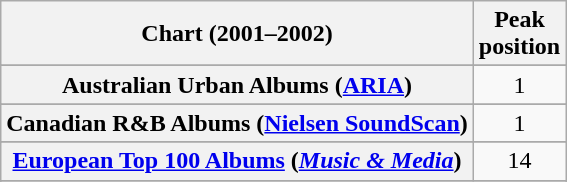<table class="wikitable sortable plainrowheaders">
<tr>
<th scope="col">Chart (2001–2002)</th>
<th scope="col">Peak<br>position</th>
</tr>
<tr>
</tr>
<tr>
<th scope="row">Australian Urban Albums (<a href='#'>ARIA</a>)</th>
<td align="center">1</td>
</tr>
<tr>
</tr>
<tr>
</tr>
<tr>
</tr>
<tr>
<th scope="row">Canadian R&B Albums (<a href='#'>Nielsen SoundScan</a>)</th>
<td style="text-align:center;">1</td>
</tr>
<tr>
</tr>
<tr>
<th scope="row"><a href='#'>European Top 100 Albums</a> (<em><a href='#'>Music & Media</a></em>)</th>
<td style="text-align:center;">14</td>
</tr>
<tr>
</tr>
<tr>
</tr>
<tr>
</tr>
<tr>
</tr>
<tr>
</tr>
<tr>
</tr>
<tr>
</tr>
<tr>
</tr>
<tr>
</tr>
<tr>
</tr>
</table>
